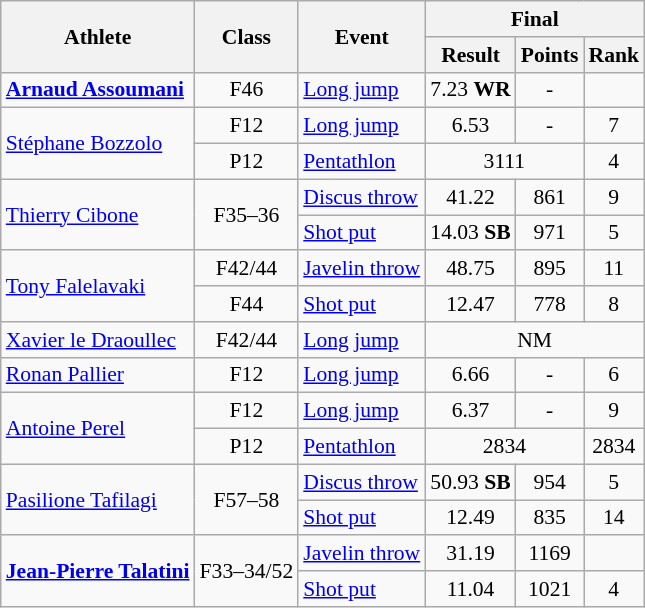<table class=wikitable style="font-size:90%">
<tr>
<th rowspan="2">Athlete</th>
<th rowspan="2">Class</th>
<th rowspan="2">Event</th>
<th colspan="3">Final</th>
</tr>
<tr>
<th>Result</th>
<th>Points</th>
<th>Rank</th>
</tr>
<tr>
<td><strong><a href='#'>Arnaud Assoumani</a></strong></td>
<td style="text-align:center;">F46</td>
<td><a href='#'>Long jump</a></td>
<td style="text-align:center;">7.23 <strong>WR</strong></td>
<td style="text-align:center;">-</td>
<td style="text-align:center;"></td>
</tr>
<tr>
<td rowspan="2"><a href='#'>Stéphane Bozzolo</a></td>
<td style="text-align:center;">F12</td>
<td><a href='#'>Long jump</a></td>
<td style="text-align:center;">6.53</td>
<td style="text-align:center;">-</td>
<td style="text-align:center;">7</td>
</tr>
<tr>
<td style="text-align:center;">P12</td>
<td><a href='#'>Pentathlon</a></td>
<td style="text-align:center;" colspan="2">3111</td>
<td style="text-align:center;">4</td>
</tr>
<tr>
<td rowspan="2"><a href='#'>Thierry Cibone</a></td>
<td rowspan="2" style="text-align:center;">F35–36</td>
<td><a href='#'>Discus throw</a></td>
<td style="text-align:center;">41.22</td>
<td style="text-align:center;">861</td>
<td style="text-align:center;">9</td>
</tr>
<tr>
<td><a href='#'>Shot put</a></td>
<td style="text-align:center;">14.03 <strong>SB</strong></td>
<td style="text-align:center;">971</td>
<td style="text-align:center;">5</td>
</tr>
<tr>
<td rowspan="2"><a href='#'>Tony Falelavaki</a></td>
<td style="text-align:center;">F42/44</td>
<td><a href='#'>Javelin throw</a></td>
<td style="text-align:center;">48.75</td>
<td style="text-align:center;">895</td>
<td style="text-align:center;">11</td>
</tr>
<tr>
<td style="text-align:center;">F44</td>
<td><a href='#'>Shot put</a></td>
<td style="text-align:center;">12.47</td>
<td style="text-align:center;">778</td>
<td style="text-align:center;">8</td>
</tr>
<tr>
<td><a href='#'>Xavier le Draoullec</a></td>
<td style="text-align:center;">F42/44</td>
<td><a href='#'>Long jump</a></td>
<td style="text-align:center;" colspan="3">NM</td>
</tr>
<tr>
<td><a href='#'>Ronan Pallier</a></td>
<td style="text-align:center;">F12</td>
<td><a href='#'>Long jump</a></td>
<td style="text-align:center;">6.66</td>
<td style="text-align:center;">-</td>
<td style="text-align:center;">6</td>
</tr>
<tr>
<td rowspan="2"><a href='#'>Antoine Perel</a></td>
<td style="text-align:center;">F12</td>
<td><a href='#'>Long jump</a></td>
<td style="text-align:center;">6.37</td>
<td style="text-align:center;">-</td>
<td style="text-align:center;">9</td>
</tr>
<tr>
<td style="text-align:center;">P12</td>
<td><a href='#'>Pentathlon</a></td>
<td style="text-align:center;" colspan="2">2834</td>
<td style="text-align:center;">2834</td>
</tr>
<tr>
<td rowspan="2"><a href='#'>Pasilione Tafilagi</a></td>
<td rowspan="2" style="text-align:center;">F57–58</td>
<td><a href='#'>Discus throw</a></td>
<td style="text-align:center;">50.93 <strong>SB</strong></td>
<td style="text-align:center;">954</td>
<td style="text-align:center;">5</td>
</tr>
<tr>
<td><a href='#'>Shot put</a></td>
<td style="text-align:center;">12.49</td>
<td style="text-align:center;">835</td>
<td style="text-align:center;">14</td>
</tr>
<tr>
<td rowspan="2"><strong><a href='#'>Jean-Pierre Talatini</a></strong></td>
<td rowspan="2" style="text-align:center;">F33–34/52</td>
<td><a href='#'>Javelin throw</a></td>
<td style="text-align:center;">31.19</td>
<td style="text-align:center;">1169</td>
<td style="text-align:center;"></td>
</tr>
<tr>
<td><a href='#'>Shot put</a></td>
<td style="text-align:center;">11.04</td>
<td style="text-align:center;">1021</td>
<td style="text-align:center;">4</td>
</tr>
</table>
